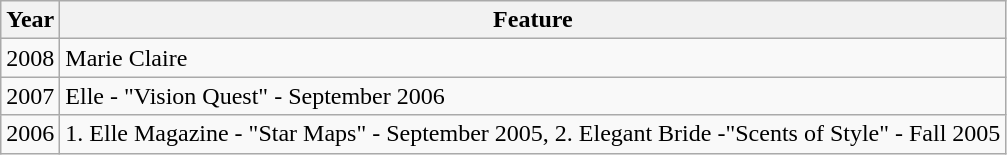<table class="wikitable sortable">
<tr>
<th>Year</th>
<th>Feature</th>
</tr>
<tr>
<td>2008</td>
<td>Marie Claire</td>
</tr>
<tr>
<td>2007</td>
<td>Elle - "Vision Quest" - September 2006</td>
</tr>
<tr>
<td>2006</td>
<td>1. Elle Magazine - "Star Maps" - September 2005, 2. Elegant Bride -"Scents of Style" - Fall 2005</td>
</tr>
</table>
